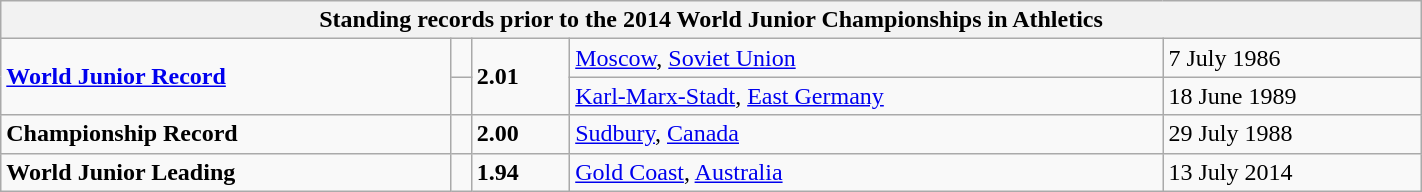<table class="wikitable" width=75%>
<tr>
<th colspan="5">Standing records prior to the 2014 World Junior Championships in Athletics</th>
</tr>
<tr>
<td rowspan=2><strong><a href='#'>World Junior Record</a></strong></td>
<td></td>
<td rowspan=2><strong>2.01</strong></td>
<td><a href='#'>Moscow</a>, <a href='#'>Soviet Union</a></td>
<td>7 July 1986</td>
</tr>
<tr>
<td></td>
<td><a href='#'>Karl-Marx-Stadt</a>, <a href='#'>East Germany</a></td>
<td>18 June 1989</td>
</tr>
<tr>
<td><strong>Championship Record</strong></td>
<td></td>
<td><strong>2.00</strong></td>
<td><a href='#'>Sudbury</a>, <a href='#'>Canada</a></td>
<td>29 July 1988</td>
</tr>
<tr>
<td><strong>World Junior Leading</strong></td>
<td></td>
<td><strong>1.94</strong></td>
<td><a href='#'>Gold Coast</a>, <a href='#'>Australia</a></td>
<td>13 July 2014</td>
</tr>
</table>
